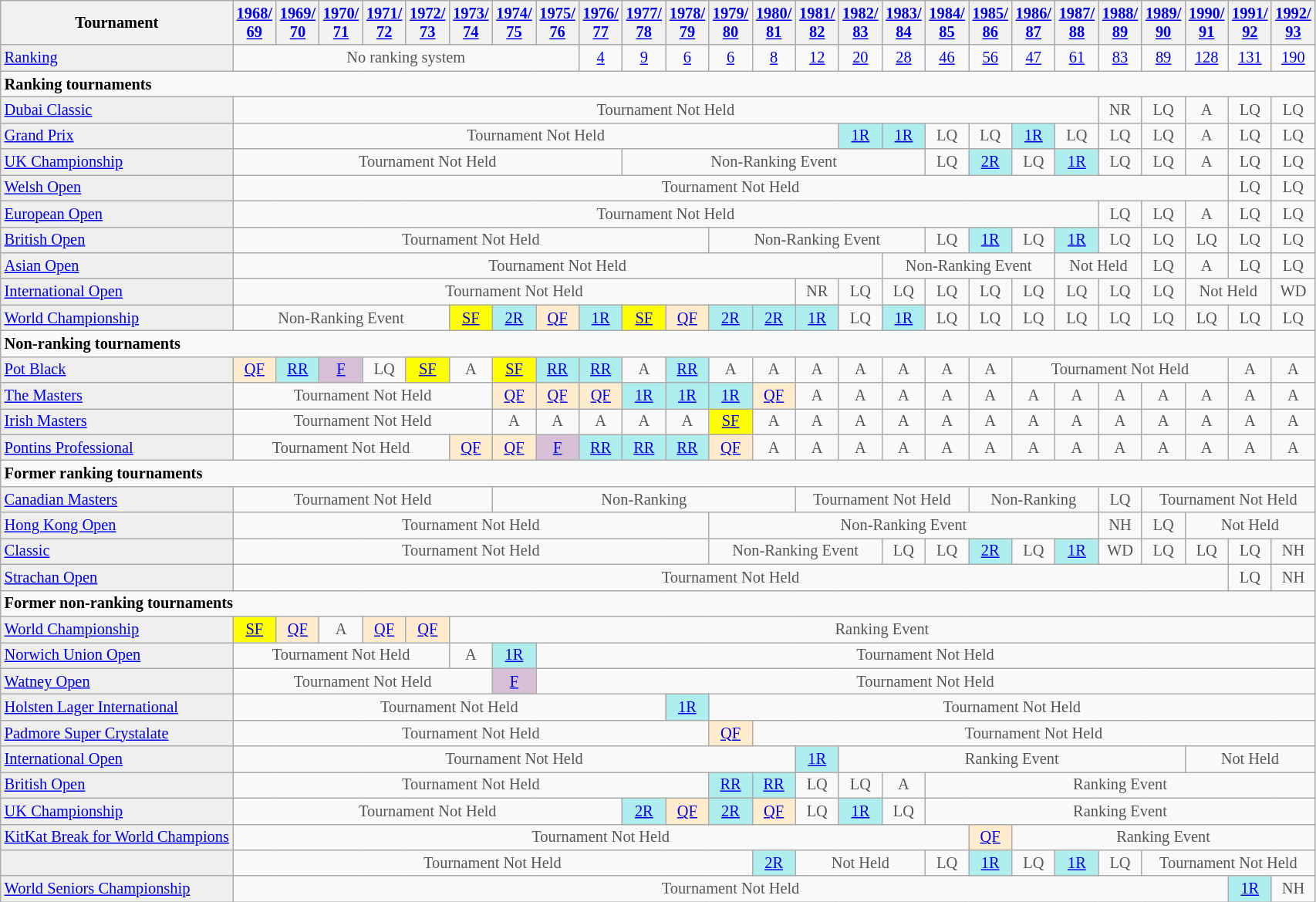<table class="wikitable" style="font-size:85%">
<tr>
<th><strong>Tournament</strong></th>
<th><a href='#'>1968/<br>69</a></th>
<th><a href='#'>1969/<br>70</a></th>
<th><a href='#'>1970/<br>71</a></th>
<th><a href='#'>1971/<br>72</a></th>
<th><a href='#'>1972/<br>73</a></th>
<th><a href='#'>1973/<br>74</a></th>
<th><a href='#'>1974/<br>75</a></th>
<th><a href='#'>1975/<br>76</a></th>
<th><a href='#'>1976/<br>77</a></th>
<th><a href='#'>1977/<br>78</a></th>
<th><a href='#'>1978/<br>79</a></th>
<th><a href='#'>1979/<br>80</a></th>
<th><a href='#'>1980/<br>81</a></th>
<th><a href='#'>1981/<br>82</a></th>
<th><a href='#'>1982/<br>83</a></th>
<th><a href='#'>1983/<br>84</a></th>
<th><a href='#'>1984/<br>85</a></th>
<th><a href='#'>1985/<br>86</a></th>
<th><a href='#'>1986/<br>87</a></th>
<th><a href='#'>1987/<br>88</a></th>
<th><a href='#'>1988/<br>89</a></th>
<th><a href='#'>1989/<br>90</a></th>
<th><a href='#'>1990/<br>91</a></th>
<th><a href='#'>1991/<br>92</a></th>
<th><a href='#'>1992/<br>93</a></th>
</tr>
<tr>
<td style="background:#EFEFEF;"><a href='#'>Ranking</a></td>
<td align="center" colspan="8" style="color:#555555;">No ranking system</td>
<td align="center"><a href='#'>4</a></td>
<td align="center"><a href='#'>9</a></td>
<td align="center"><a href='#'>6</a></td>
<td align="center"><a href='#'>6</a></td>
<td align="center"><a href='#'>8</a></td>
<td align="center"><a href='#'>12</a></td>
<td align="center"><a href='#'>20</a></td>
<td align="center"><a href='#'>28</a></td>
<td align="center"><a href='#'>46</a></td>
<td align="center"><a href='#'>56</a></td>
<td align="center"><a href='#'>47</a></td>
<td align="center"><a href='#'>61</a></td>
<td align="center"><a href='#'>83</a></td>
<td align="center"><a href='#'>89</a></td>
<td align="center"><a href='#'>128</a></td>
<td align="center"><a href='#'>131</a></td>
<td align="center"><a href='#'>190</a></td>
</tr>
<tr>
<td colspan="50"><strong>Ranking tournaments</strong></td>
</tr>
<tr>
<td style="background:#EFEFEF;"><a href='#'>Dubai Classic</a></td>
<td style="text-align:center; color:#555555;" colspan="20">Tournament Not Held</td>
<td align="center" style="color:#555555;">NR</td>
<td align="center" style="color:#555555;">LQ</td>
<td align="center" style="color:#555555;">A</td>
<td align="center" style="color:#555555;">LQ</td>
<td align="center" style="color:#555555;">LQ</td>
</tr>
<tr>
<td style="background:#EFEFEF;"><a href='#'>Grand Prix</a></td>
<td style="text-align:center; color:#555555;" colspan="14">Tournament Not Held</td>
<td style="text-align:center; background:#afeeee;"><a href='#'>1R</a></td>
<td style="text-align:center; background:#afeeee;"><a href='#'>1R</a></td>
<td align="center" style="color:#555555;">LQ</td>
<td align="center" style="color:#555555;">LQ</td>
<td style="text-align:center; background:#afeeee;"><a href='#'>1R</a></td>
<td align="center" style="color:#555555;">LQ</td>
<td align="center" style="color:#555555;">LQ</td>
<td align="center" style="color:#555555;">LQ</td>
<td align="center" style="color:#555555;">A</td>
<td align="center" style="color:#555555;">LQ</td>
<td align="center" style="color:#555555;">LQ</td>
</tr>
<tr>
<td style="background:#EFEFEF;"><a href='#'>UK Championship</a></td>
<td style="text-align:center; color:#555555;" colspan="9">Tournament Not Held</td>
<td style="text-align:center; color:#555555;" colspan="7">Non-Ranking Event</td>
<td style="text-align:center; color:#555555;">LQ</td>
<td style="text-align:center; background:#afeeee;"><a href='#'>2R</a></td>
<td style="text-align:center; color:#555555;">LQ</td>
<td style="text-align:center; background:#afeeee;"><a href='#'>1R</a></td>
<td style="text-align:center; color:#555555;">LQ</td>
<td style="text-align:center; color:#555555;">LQ</td>
<td style="text-align:center; color:#555555;">A</td>
<td style="text-align:center; color:#555555;">LQ</td>
<td style="text-align:center; color:#555555;">LQ</td>
</tr>
<tr>
<td style="background:#EFEFEF;"><a href='#'>Welsh Open</a></td>
<td style="text-align:center; color:#555555;" colspan="23">Tournament Not Held</td>
<td style="text-align:center; color:#555555;">LQ</td>
<td style="text-align:center; color:#555555;">LQ</td>
</tr>
<tr>
<td style="background:#EFEFEF;"><a href='#'>European Open</a></td>
<td style="text-align:center; color:#555555;" colspan="20">Tournament Not Held</td>
<td align="center" style="color:#555555;">LQ</td>
<td align="center" style="color:#555555;">LQ</td>
<td align="center" style="color:#555555;">A</td>
<td align="center" style="color:#555555;">LQ</td>
<td align="center" style="color:#555555;">LQ</td>
</tr>
<tr>
<td style="background:#EFEFEF;"><a href='#'>British Open</a></td>
<td style="text-align:center; color:#555555;" colspan="11">Tournament Not Held</td>
<td style="text-align:center; color:#555555;" colspan="5">Non-Ranking Event</td>
<td align="center" style="color:#555555;">LQ</td>
<td style="text-align:center; background:#afeeee;"><a href='#'>1R</a></td>
<td align="center" style="color:#555555;">LQ</td>
<td style="text-align:center; background:#afeeee;"><a href='#'>1R</a></td>
<td align="center" style="color:#555555;">LQ</td>
<td align="center" style="color:#555555;">LQ</td>
<td align="center" style="color:#555555;">LQ</td>
<td align="center" style="color:#555555;">LQ</td>
<td align="center" style="color:#555555;">LQ</td>
</tr>
<tr>
<td style="background:#EFEFEF;"><a href='#'>Asian Open</a></td>
<td style="text-align:center; color:#555555;" colspan="15">Tournament Not Held</td>
<td style="text-align:center; color:#555555;" colspan="4">Non-Ranking Event</td>
<td style="text-align:center; color:#555555;" colspan="2">Not Held</td>
<td align="center" style="color:#555555;">LQ</td>
<td align="center" style="color:#555555;">A</td>
<td align="center" style="color:#555555;">LQ</td>
<td align="center" style="color:#555555;">LQ</td>
</tr>
<tr>
<td style="background:#EFEFEF;"><a href='#'>International Open</a></td>
<td style="text-align:center; color:#555555;" colspan="13">Tournament Not Held</td>
<td align="center" style="color:#555555;">NR</td>
<td align="center" style="color:#555555;">LQ</td>
<td align="center" style="color:#555555;">LQ</td>
<td align="center" style="color:#555555;">LQ</td>
<td align="center" style="color:#555555;">LQ</td>
<td align="center" style="color:#555555;">LQ</td>
<td align="center" style="color:#555555;">LQ</td>
<td align="center" style="color:#555555;">LQ</td>
<td align="center" style="color:#555555;">LQ</td>
<td style="text-align:center; color:#555555;" colspan="2">Not Held</td>
<td align="center" style="color:#555555;">WD</td>
</tr>
<tr>
<td style="background:#EFEFEF;"><a href='#'>World Championship</a></td>
<td style="text-align:center; color:#555555;" colspan="5">Non-Ranking Event</td>
<td style="text-align:center; background:yellow;"><a href='#'>SF</a></td>
<td style="text-align:center; background:#afeeee;"><a href='#'>2R</a></td>
<td style="text-align:center; background:#ffebcd;"><a href='#'>QF</a></td>
<td style="text-align:center; background:#afeeee;"><a href='#'>1R</a></td>
<td style="text-align:center; background:yellow;"><a href='#'>SF</a></td>
<td style="text-align:center; background:#ffebcd;"><a href='#'>QF</a></td>
<td style="text-align:center; background:#afeeee;"><a href='#'>2R</a></td>
<td style="text-align:center; background:#afeeee;"><a href='#'>2R</a></td>
<td style="text-align:center; background:#afeeee;"><a href='#'>1R</a></td>
<td style="text-align:center; color:#555555;">LQ</td>
<td style="text-align:center; background:#afeeee;"><a href='#'>1R</a></td>
<td style="text-align:center; color:#555555;">LQ</td>
<td style="text-align:center; color:#555555;">LQ</td>
<td style="text-align:center; color:#555555;">LQ</td>
<td style="text-align:center; color:#555555;">LQ</td>
<td style="text-align:center; color:#555555;">LQ</td>
<td style="text-align:center; color:#555555;">LQ</td>
<td style="text-align:center; color:#555555;">LQ</td>
<td style="text-align:center; color:#555555;">LQ</td>
<td style="text-align:center; color:#555555;">LQ</td>
</tr>
<tr>
<td colspan="50"><strong>Non-ranking tournaments</strong></td>
</tr>
<tr>
<td style="background:#EFEFEF;"><a href='#'>Pot Black</a></td>
<td style="text-align:center; background:#ffebcd;"><a href='#'>QF</a></td>
<td style="text-align:center; background:#afeeee;"><a href='#'>RR</a></td>
<td style="text-align:center; background:#D8BFD8;"><a href='#'>F</a></td>
<td style="text-align:center; color:#555555;">LQ</td>
<td style="text-align:center; background:yellow;"><a href='#'>SF</a></td>
<td style="text-align:center; color:#555555;">A</td>
<td style="text-align:center; background:yellow;"><a href='#'>SF</a></td>
<td style="text-align:center; background:#afeeee;"><a href='#'>RR</a></td>
<td style="text-align:center; background:#afeeee;"><a href='#'>RR</a></td>
<td style="text-align:center; color:#555555;">A</td>
<td style="text-align:center; background:#afeeee;"><a href='#'>RR</a></td>
<td style="text-align:center; color:#555555;">A</td>
<td style="text-align:center; color:#555555;">A</td>
<td style="text-align:center; color:#555555;">A</td>
<td style="text-align:center; color:#555555;">A</td>
<td style="text-align:center; color:#555555;">A</td>
<td style="text-align:center; color:#555555;">A</td>
<td style="text-align:center; color:#555555;">A</td>
<td style="text-align:center; color:#555555;" colspan="5">Tournament Not Held</td>
<td style="text-align:center; color:#555555;">A</td>
<td style="text-align:center; color:#555555;">A</td>
</tr>
<tr>
<td style="background:#EFEFEF;"><a href='#'>The Masters</a></td>
<td align="center" colspan="6" style="color:#555555;">Tournament Not Held</td>
<td style="text-align:center; background:#ffebcd;"><a href='#'>QF</a></td>
<td style="text-align:center; background:#ffebcd;"><a href='#'>QF</a></td>
<td style="text-align:center; background:#ffebcd;"><a href='#'>QF</a></td>
<td style="text-align:center; background:#afeeee;"><a href='#'>1R</a></td>
<td style="text-align:center; background:#afeeee;"><a href='#'>1R</a></td>
<td style="text-align:center; background:#afeeee;"><a href='#'>1R</a></td>
<td style="text-align:center; background:#ffebcd;"><a href='#'>QF</a></td>
<td style="text-align:center; color:#555555;">A</td>
<td style="text-align:center; color:#555555;">A</td>
<td style="text-align:center; color:#555555;">A</td>
<td style="text-align:center; color:#555555;">A</td>
<td style="text-align:center; color:#555555;">A</td>
<td style="text-align:center; color:#555555;">A</td>
<td style="text-align:center; color:#555555;">A</td>
<td style="text-align:center; color:#555555;">A</td>
<td style="text-align:center; color:#555555;">A</td>
<td style="text-align:center; color:#555555;">A</td>
<td style="text-align:center; color:#555555;">A</td>
<td style="text-align:center; color:#555555;">A</td>
</tr>
<tr>
<td style="background:#EFEFEF;"><a href='#'>Irish Masters</a></td>
<td style="text-align:center; color:#555555;" colspan="6">Tournament Not Held</td>
<td style="text-align:center; color:#555555;">A</td>
<td style="text-align:center; color:#555555;">A</td>
<td style="text-align:center; color:#555555;">A</td>
<td style="text-align:center; color:#555555;">A</td>
<td style="text-align:center; color:#555555;">A</td>
<td style="text-align:center; background:yellow;"><a href='#'>SF</a></td>
<td style="text-align:center; color:#555555;">A</td>
<td style="text-align:center; color:#555555;">A</td>
<td style="text-align:center; color:#555555;">A</td>
<td style="text-align:center; color:#555555;">A</td>
<td style="text-align:center; color:#555555;">A</td>
<td style="text-align:center; color:#555555;">A</td>
<td style="text-align:center; color:#555555;">A</td>
<td style="text-align:center; color:#555555;">A</td>
<td style="text-align:center; color:#555555;">A</td>
<td style="text-align:center; color:#555555;">A</td>
<td style="text-align:center; color:#555555;">A</td>
<td style="text-align:center; color:#555555;">A</td>
<td style="text-align:center; color:#555555;">A</td>
</tr>
<tr>
<td style="background:#EFEFEF;"><a href='#'>Pontins Professional</a></td>
<td style="text-align:center; color:#555555;" colspan="5">Tournament Not Held</td>
<td style="text-align:center; background:#ffebcd;"><a href='#'>QF</a></td>
<td style="text-align:center; background:#ffebcd;"><a href='#'>QF</a></td>
<td style="text-align:center; background:#D8BFD8;"><a href='#'>F</a></td>
<td style="text-align:center; background:#afeeee;"><a href='#'>RR</a></td>
<td style="text-align:center; background:#afeeee;"><a href='#'>RR</a></td>
<td style="text-align:center; background:#afeeee;"><a href='#'>RR</a></td>
<td style="text-align:center; background:#ffebcd;"><a href='#'>QF</a></td>
<td align="center" style="color:#555555;">A</td>
<td align="center" style="color:#555555;">A</td>
<td align="center" style="color:#555555;">A</td>
<td align="center" style="color:#555555;">A</td>
<td align="center" style="color:#555555;">A</td>
<td align="center" style="color:#555555;">A</td>
<td align="center" style="color:#555555;">A</td>
<td align="center" style="color:#555555;">A</td>
<td align="center" style="color:#555555;">A</td>
<td align="center" style="color:#555555;">A</td>
<td align="center" style="color:#555555;">A</td>
<td align="center" style="color:#555555;">A</td>
<td align="center" style="color:#555555;">A</td>
</tr>
<tr>
<td colspan="50"><strong>Former ranking tournaments</strong></td>
</tr>
<tr>
<td style="background:#EFEFEF;"><a href='#'>Canadian Masters</a></td>
<td style="text-align:center; color:#555555;" colspan="6">Tournament Not Held</td>
<td style="text-align:center; color:#555555;" colspan="7">Non-Ranking</td>
<td style="text-align:center; color:#555555;" colspan="4">Tournament Not Held</td>
<td style="text-align:center; color:#555555;" colspan="3">Non-Ranking</td>
<td style="text-align:center; color:#555555;">LQ</td>
<td style="text-align:center; color:#555555;" colspan="4">Tournament Not Held</td>
</tr>
<tr>
<td style="background:#EFEFEF;"><a href='#'>Hong Kong Open</a></td>
<td style="text-align:center; color:#555555;" colspan="11">Tournament Not Held</td>
<td style="text-align:center; color:#555555;" colspan="9">Non-Ranking Event</td>
<td align="center" style="color:#555555;">NH</td>
<td style="text-align:center; color:#555555;">LQ</td>
<td style="text-align:center; color:#555555;" colspan="3">Not Held</td>
</tr>
<tr>
<td style="background:#EFEFEF;"><a href='#'>Classic</a></td>
<td style="text-align:center; color:#555555;" colspan="11">Tournament Not Held</td>
<td style="text-align:center; color:#555555;" colspan="4">Non-Ranking Event</td>
<td style="text-align:center; color:#555555;">LQ</td>
<td style="text-align:center; color:#555555;">LQ</td>
<td style="text-align:center; background:#afeeee;"><a href='#'>2R</a></td>
<td style="text-align:center; color:#555555;">LQ</td>
<td style="text-align:center; background:#afeeee;"><a href='#'>1R</a></td>
<td style="text-align:center; color:#555555;">WD</td>
<td style="text-align:center; color:#555555;">LQ</td>
<td style="text-align:center; color:#555555;">LQ</td>
<td style="text-align:center; color:#555555;">LQ</td>
<td style="text-align:center; color:#555555;">NH</td>
</tr>
<tr>
<td style="background:#EFEFEF;"><a href='#'>Strachan Open</a></td>
<td style="text-align:center; color:#555555;" colspan="23">Tournament Not Held</td>
<td style="text-align:center; color:#555555;">LQ</td>
<td style="text-align:center; color:#555555;">NH</td>
</tr>
<tr>
<td colspan="50"><strong>Former non-ranking tournaments</strong></td>
</tr>
<tr>
<td style="background:#EFEFEF;"><a href='#'>World Championship</a></td>
<td style="text-align:center; background:yellow;"><a href='#'>SF</a></td>
<td style="text-align:center; background:#ffebcd;"><a href='#'>QF</a></td>
<td style="text-align:center; color:#555555;">A</td>
<td style="text-align:center; background:#ffebcd;"><a href='#'>QF</a></td>
<td style="text-align:center; background:#ffebcd;"><a href='#'>QF</a></td>
<td style="text-align:center; color:#555555;" colspan="30">Ranking Event</td>
</tr>
<tr>
<td style="background:#EFEFEF;"><a href='#'>Norwich Union Open</a></td>
<td style="text-align:center; color:#555555;" colspan="5">Tournament Not Held</td>
<td style="text-align:center; color:#555555;">A</td>
<td style="text-align:center; background:#afeeee;"><a href='#'>1R</a></td>
<td style="text-align:center; color:#555555;" colspan="30">Tournament Not Held</td>
</tr>
<tr>
<td style="background:#EFEFEF;"><a href='#'>Watney Open</a></td>
<td style="text-align:center; color:#555555;" colspan="6">Tournament Not Held</td>
<td style="text-align:center; background:#D8BFD8;"><a href='#'>F</a></td>
<td style="text-align:center; color:#555555;" colspan="30">Tournament Not Held</td>
</tr>
<tr>
<td style="background:#EFEFEF;"><a href='#'>Holsten Lager International</a></td>
<td style="text-align:center; color:#555555;" colspan="10">Tournament Not Held</td>
<td style="text-align:center; background:#afeeee;"><a href='#'>1R</a></td>
<td style="text-align:center; color:#555555;" colspan="30">Tournament Not Held</td>
</tr>
<tr>
<td style="background:#EFEFEF;"><a href='#'>Padmore Super Crystalate</a></td>
<td style="text-align:center; color:#555555;" colspan="11">Tournament Not Held</td>
<td style="text-align:center; background:#ffebcd;"><a href='#'>QF</a></td>
<td style="text-align:center; color:#555555;" colspan="30">Tournament Not Held</td>
</tr>
<tr>
<td style="background:#EFEFEF;"><a href='#'>International Open</a></td>
<td style="text-align:center; color:#555555;" colspan="13">Tournament Not Held</td>
<td style="text-align:center; background:#afeeee;"><a href='#'>1R</a></td>
<td style="text-align:center; color:#555555;" colspan="8">Ranking Event</td>
<td style="text-align:center; color:#555555;" colspan="3">Not Held</td>
</tr>
<tr>
<td style="background:#EFEFEF;"><a href='#'>British Open</a></td>
<td style="text-align:center; color:#555555;" colspan="11">Tournament Not Held</td>
<td style="text-align:center; background:#afeeee;"><a href='#'>RR</a></td>
<td style="text-align:center; background:#afeeee;"><a href='#'>RR</a></td>
<td align="center" style="color:#555555;">LQ</td>
<td align="center" style="color:#555555;">LQ</td>
<td align="center" style="color:#555555;">A</td>
<td style="text-align:center; color:#555555;" colspan="9">Ranking Event</td>
</tr>
<tr>
<td style="background:#EFEFEF;"><a href='#'>UK Championship</a></td>
<td style="text-align:center; color:#555555;" colspan="9">Tournament Not Held</td>
<td style="text-align:center; background:#afeeee;"><a href='#'>2R</a></td>
<td style="text-align:center; background:#ffebcd;"><a href='#'>QF</a></td>
<td style="text-align:center; background:#afeeee;"><a href='#'>2R</a></td>
<td style="text-align:center; background:#ffebcd;"><a href='#'>QF</a></td>
<td align="center" style="color:#555555;">LQ</td>
<td style="text-align:center; background:#afeeee;"><a href='#'>1R</a></td>
<td align="center" style="color:#555555;">LQ</td>
<td style="text-align:center; color:#555555;" colspan="9">Ranking Event</td>
</tr>
<tr>
<td style="background:#EFEFEF;"><a href='#'>KitKat Break for World Champions</a></td>
<td style="text-align:center; color:#555555;" colspan="17">Tournament Not Held</td>
<td style="text-align:center; background:#ffebcd;"><a href='#'>QF</a></td>
<td style="text-align:center; color:#555555;" colspan="30">Ranking Event</td>
</tr>
<tr>
<td style="background:#EFEFEF;"></td>
<td style="text-align:center; color:#555555;" colspan="12">Tournament Not Held</td>
<td style="text-align:center; background:#afeeee;"><a href='#'>2R</a></td>
<td style="text-align:center; color:#555555;" colspan="3">Not Held</td>
<td align="center" style="color:#555555;">LQ</td>
<td style="text-align:center; background:#afeeee;"><a href='#'>1R</a></td>
<td align="center" style="color:#555555;">LQ</td>
<td style="text-align:center; background:#afeeee;"><a href='#'>1R</a></td>
<td align="center" style="color:#555555;">LQ</td>
<td style="text-align:center; color:#555555;" colspan="4">Tournament Not Held</td>
</tr>
<tr>
<td style="background:#EFEFEF;"><a href='#'>World Seniors Championship</a></td>
<td style="text-align:center; color:#555555;" colspan="23">Tournament Not Held</td>
<td style="text-align:center; background:#afeeee;"><a href='#'>1R</a></td>
<td align="center" style="color:#555555;">NH</td>
</tr>
</table>
